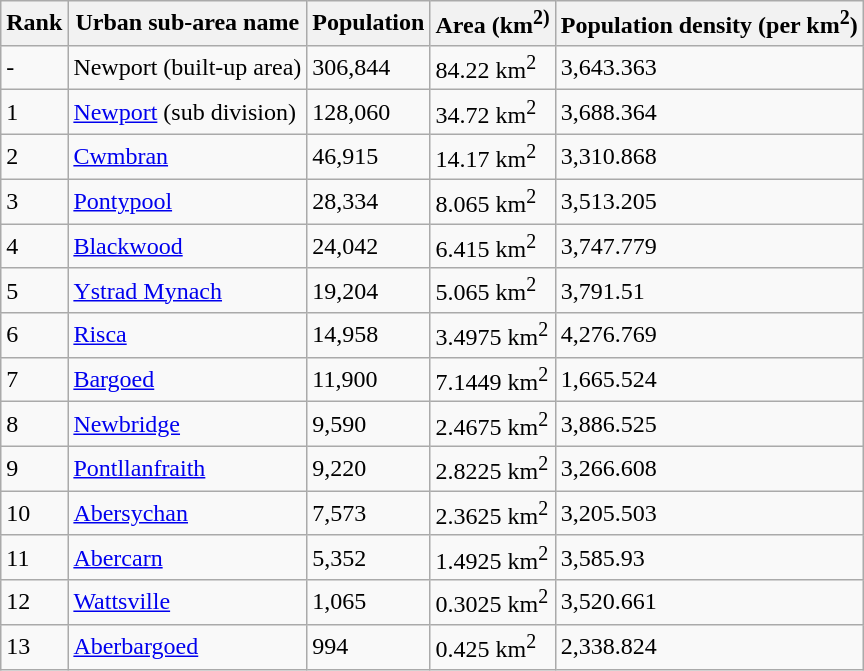<table class="wikitable sortable">
<tr>
<th>Rank</th>
<th>Urban sub-area name</th>
<th>Population</th>
<th>Area (km<sup>2)</sup></th>
<th>Population density (per km<sup>2</sup>)</th>
</tr>
<tr>
<td>-</td>
<td>Newport (built-up area)</td>
<td>306,844</td>
<td>84.22 km<sup>2</sup></td>
<td>3,643.363</td>
</tr>
<tr>
<td>1</td>
<td><a href='#'>Newport</a> (sub division)</td>
<td>128,060</td>
<td>34.72 km<sup>2</sup></td>
<td>3,688.364</td>
</tr>
<tr>
<td>2</td>
<td><a href='#'>Cwmbran</a></td>
<td>46,915</td>
<td>14.17 km<sup>2</sup></td>
<td>3,310.868</td>
</tr>
<tr>
<td>3</td>
<td><a href='#'>Pontypool</a></td>
<td>28,334</td>
<td>8.065 km<sup>2</sup></td>
<td>3,513.205</td>
</tr>
<tr>
<td>4</td>
<td><a href='#'>Blackwood</a></td>
<td>24,042</td>
<td>6.415 km<sup>2</sup></td>
<td>3,747.779</td>
</tr>
<tr>
<td>5</td>
<td><a href='#'>Ystrad Mynach</a></td>
<td>19,204</td>
<td>5.065 km<sup>2</sup></td>
<td>3,791.51</td>
</tr>
<tr>
<td>6</td>
<td><a href='#'>Risca</a></td>
<td>14,958</td>
<td>3.4975 km<sup>2</sup></td>
<td>4,276.769</td>
</tr>
<tr>
<td>7</td>
<td><a href='#'>Bargoed</a></td>
<td>11,900</td>
<td>7.1449 km<sup>2</sup></td>
<td>1,665.524</td>
</tr>
<tr>
<td>8</td>
<td><a href='#'>Newbridge</a></td>
<td>9,590</td>
<td>2.4675 km<sup>2</sup></td>
<td>3,886.525</td>
</tr>
<tr>
<td>9</td>
<td><a href='#'>Pontllanfraith</a></td>
<td>9,220</td>
<td>2.8225 km<sup>2</sup></td>
<td>3,266.608</td>
</tr>
<tr>
<td>10</td>
<td><a href='#'>Abersychan</a></td>
<td>7,573</td>
<td>2.3625 km<sup>2</sup></td>
<td>3,205.503</td>
</tr>
<tr>
<td>11</td>
<td><a href='#'>Abercarn</a></td>
<td>5,352</td>
<td>1.4925 km<sup>2</sup></td>
<td>3,585.93</td>
</tr>
<tr>
<td>12</td>
<td><a href='#'>Wattsville</a></td>
<td>1,065</td>
<td>0.3025 km<sup>2</sup></td>
<td>3,520.661</td>
</tr>
<tr>
<td>13</td>
<td><a href='#'>Aberbargoed</a></td>
<td>994</td>
<td>0.425 km<sup>2</sup></td>
<td>2,338.824</td>
</tr>
</table>
